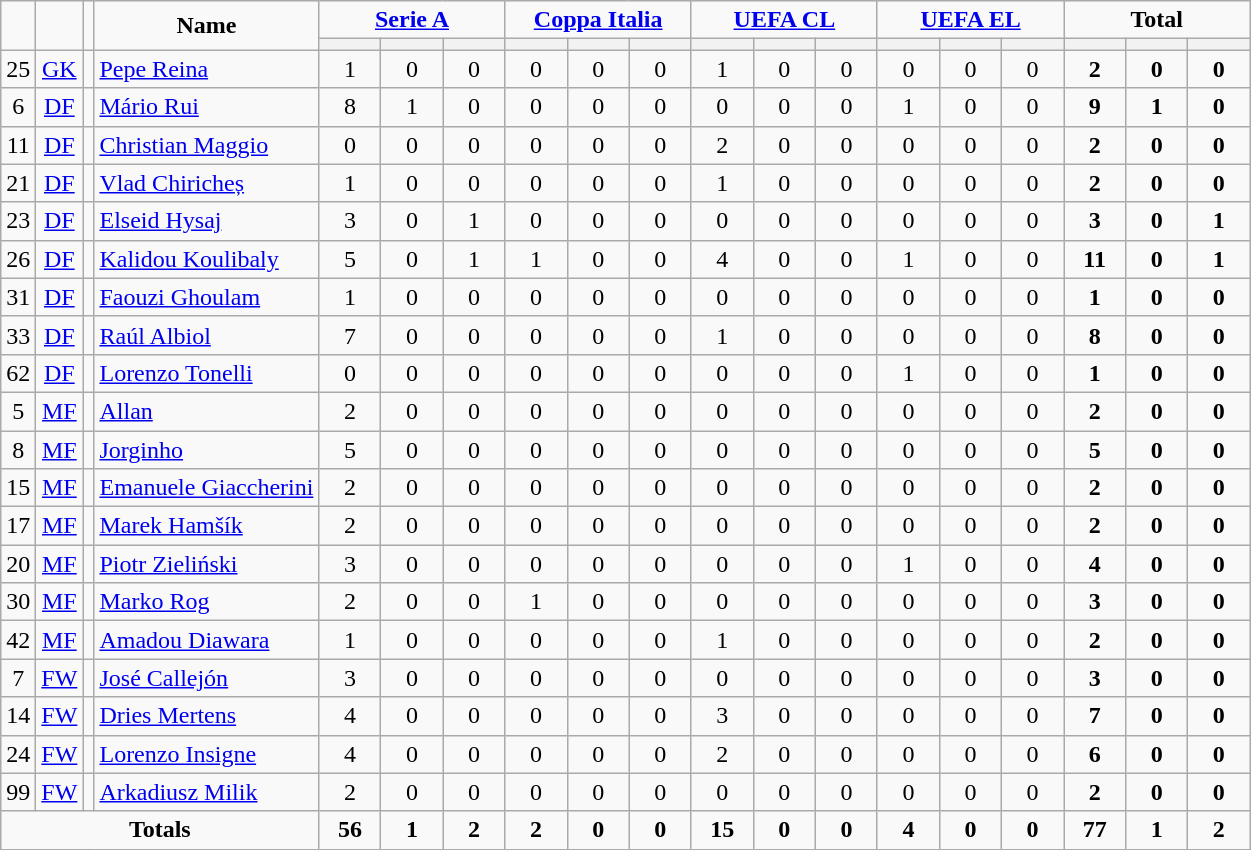<table class="wikitable" style="text-align:center;">
<tr>
<td rowspan="2" !width=15><strong></strong></td>
<td rowspan="2" !width=15><strong></strong></td>
<td rowspan="2" !width=15><strong></strong></td>
<td rowspan="2" !width=120><strong>Name</strong></td>
<td colspan="3"><strong><a href='#'>Serie A</a></strong></td>
<td colspan="3"><strong><a href='#'>Coppa Italia</a></strong></td>
<td colspan="3"><strong><a href='#'>UEFA CL</a></strong></td>
<td colspan="3"><strong><a href='#'>UEFA EL</a></strong></td>
<td colspan="3"><strong>Total</strong></td>
</tr>
<tr>
<th width=34; background:#fe9;"></th>
<th width=34; background:#fe9;"></th>
<th width=34; background:#ff8888;"></th>
<th width=34; background:#fe9;"></th>
<th width=34; background:#fe9;"></th>
<th width=34; background:#ff8888;"></th>
<th width=34; background:#fe9;"></th>
<th width=34; background:#fe9;"></th>
<th width=34; background:#ff8888;"></th>
<th width=34; background:#fe9;"></th>
<th width=34; background:#fe9;"></th>
<th width=34; background:#ff8888;"></th>
<th width=34; background:#fe9;"></th>
<th width=34; background:#fe9;"></th>
<th width=34; background:#ff8888;"></th>
</tr>
<tr>
<td>25</td>
<td><a href='#'>GK</a></td>
<td></td>
<td align=left><a href='#'>Pepe Reina</a></td>
<td>1</td>
<td>0</td>
<td>0</td>
<td>0</td>
<td>0</td>
<td>0</td>
<td>1</td>
<td>0</td>
<td>0</td>
<td>0</td>
<td>0</td>
<td>0</td>
<td><strong>2</strong></td>
<td><strong>0</strong></td>
<td><strong>0</strong></td>
</tr>
<tr>
<td>6</td>
<td><a href='#'>DF</a></td>
<td></td>
<td align=left><a href='#'>Mário Rui</a></td>
<td>8</td>
<td>1</td>
<td>0</td>
<td>0</td>
<td>0</td>
<td>0</td>
<td>0</td>
<td>0</td>
<td>0</td>
<td>1</td>
<td>0</td>
<td>0</td>
<td><strong>9</strong></td>
<td><strong>1</strong></td>
<td><strong>0</strong></td>
</tr>
<tr>
<td>11</td>
<td><a href='#'>DF</a></td>
<td></td>
<td align=left><a href='#'>Christian Maggio</a></td>
<td>0</td>
<td>0</td>
<td>0</td>
<td>0</td>
<td>0</td>
<td>0</td>
<td>2</td>
<td>0</td>
<td>0</td>
<td>0</td>
<td>0</td>
<td>0</td>
<td><strong>2</strong></td>
<td><strong>0</strong></td>
<td><strong>0</strong></td>
</tr>
<tr>
<td>21</td>
<td><a href='#'>DF</a></td>
<td></td>
<td align=left><a href='#'>Vlad Chiricheș</a></td>
<td>1</td>
<td>0</td>
<td>0</td>
<td>0</td>
<td>0</td>
<td>0</td>
<td>1</td>
<td>0</td>
<td>0</td>
<td>0</td>
<td>0</td>
<td>0</td>
<td><strong>2</strong></td>
<td><strong>0</strong></td>
<td><strong>0</strong></td>
</tr>
<tr>
<td>23</td>
<td><a href='#'>DF</a></td>
<td></td>
<td align=left><a href='#'>Elseid Hysaj</a></td>
<td>3</td>
<td>0</td>
<td>1</td>
<td>0</td>
<td>0</td>
<td>0</td>
<td>0</td>
<td>0</td>
<td>0</td>
<td>0</td>
<td>0</td>
<td>0</td>
<td><strong>3</strong></td>
<td><strong>0</strong></td>
<td><strong>1</strong></td>
</tr>
<tr>
<td>26</td>
<td><a href='#'>DF</a></td>
<td></td>
<td align=left><a href='#'>Kalidou Koulibaly</a></td>
<td>5</td>
<td>0</td>
<td>1</td>
<td>1</td>
<td>0</td>
<td>0</td>
<td>4</td>
<td>0</td>
<td>0</td>
<td>1</td>
<td>0</td>
<td>0</td>
<td><strong>11</strong></td>
<td><strong>0</strong></td>
<td><strong>1</strong></td>
</tr>
<tr>
<td>31</td>
<td><a href='#'>DF</a></td>
<td></td>
<td align=left><a href='#'>Faouzi Ghoulam</a></td>
<td>1</td>
<td>0</td>
<td>0</td>
<td>0</td>
<td>0</td>
<td>0</td>
<td>0</td>
<td>0</td>
<td>0</td>
<td>0</td>
<td>0</td>
<td>0</td>
<td><strong>1</strong></td>
<td><strong>0</strong></td>
<td><strong>0</strong></td>
</tr>
<tr>
<td>33</td>
<td><a href='#'>DF</a></td>
<td></td>
<td align=left><a href='#'>Raúl Albiol</a></td>
<td>7</td>
<td>0</td>
<td>0</td>
<td>0</td>
<td>0</td>
<td>0</td>
<td>1</td>
<td>0</td>
<td>0</td>
<td>0</td>
<td>0</td>
<td>0</td>
<td><strong>8</strong></td>
<td><strong>0</strong></td>
<td><strong>0</strong></td>
</tr>
<tr>
<td>62</td>
<td><a href='#'>DF</a></td>
<td></td>
<td align=left><a href='#'>Lorenzo Tonelli</a></td>
<td>0</td>
<td>0</td>
<td>0</td>
<td>0</td>
<td>0</td>
<td>0</td>
<td>0</td>
<td>0</td>
<td>0</td>
<td>1</td>
<td>0</td>
<td>0</td>
<td><strong>1</strong></td>
<td><strong>0</strong></td>
<td><strong>0</strong></td>
</tr>
<tr>
<td>5</td>
<td><a href='#'>MF</a></td>
<td></td>
<td align=left><a href='#'>Allan</a></td>
<td>2</td>
<td>0</td>
<td>0</td>
<td>0</td>
<td>0</td>
<td>0</td>
<td>0</td>
<td>0</td>
<td>0</td>
<td>0</td>
<td>0</td>
<td>0</td>
<td><strong>2</strong></td>
<td><strong>0</strong></td>
<td><strong>0</strong></td>
</tr>
<tr>
<td>8</td>
<td><a href='#'>MF</a></td>
<td></td>
<td align=left><a href='#'>Jorginho</a></td>
<td>5</td>
<td>0</td>
<td>0</td>
<td>0</td>
<td>0</td>
<td>0</td>
<td>0</td>
<td>0</td>
<td>0</td>
<td>0</td>
<td>0</td>
<td>0</td>
<td><strong>5</strong></td>
<td><strong>0</strong></td>
<td><strong>0</strong></td>
</tr>
<tr>
<td>15</td>
<td><a href='#'>MF</a></td>
<td></td>
<td align=left><a href='#'>Emanuele Giaccherini</a></td>
<td>2</td>
<td>0</td>
<td>0</td>
<td>0</td>
<td>0</td>
<td>0</td>
<td>0</td>
<td>0</td>
<td>0</td>
<td>0</td>
<td>0</td>
<td>0</td>
<td><strong>2</strong></td>
<td><strong>0</strong></td>
<td><strong>0</strong></td>
</tr>
<tr>
<td>17</td>
<td><a href='#'>MF</a></td>
<td></td>
<td align=left><a href='#'>Marek Hamšík</a></td>
<td>2</td>
<td>0</td>
<td>0</td>
<td>0</td>
<td>0</td>
<td>0</td>
<td>0</td>
<td>0</td>
<td>0</td>
<td>0</td>
<td>0</td>
<td>0</td>
<td><strong>2</strong></td>
<td><strong>0</strong></td>
<td><strong>0</strong></td>
</tr>
<tr>
<td>20</td>
<td><a href='#'>MF</a></td>
<td></td>
<td align=left><a href='#'>Piotr Zieliński</a></td>
<td>3</td>
<td>0</td>
<td>0</td>
<td>0</td>
<td>0</td>
<td>0</td>
<td>0</td>
<td>0</td>
<td>0</td>
<td>1</td>
<td>0</td>
<td>0</td>
<td><strong>4</strong></td>
<td><strong>0</strong></td>
<td><strong>0</strong></td>
</tr>
<tr>
<td>30</td>
<td><a href='#'>MF</a></td>
<td></td>
<td align=left><a href='#'>Marko Rog</a></td>
<td>2</td>
<td>0</td>
<td>0</td>
<td>1</td>
<td>0</td>
<td>0</td>
<td>0</td>
<td>0</td>
<td>0</td>
<td>0</td>
<td>0</td>
<td>0</td>
<td><strong>3</strong></td>
<td><strong>0</strong></td>
<td><strong>0</strong></td>
</tr>
<tr>
<td>42</td>
<td><a href='#'>MF</a></td>
<td></td>
<td align=left><a href='#'>Amadou Diawara</a></td>
<td>1</td>
<td>0</td>
<td>0</td>
<td>0</td>
<td>0</td>
<td>0</td>
<td>1</td>
<td>0</td>
<td>0</td>
<td>0</td>
<td>0</td>
<td>0</td>
<td><strong>2</strong></td>
<td><strong>0</strong></td>
<td><strong>0</strong></td>
</tr>
<tr>
<td>7</td>
<td><a href='#'>FW</a></td>
<td></td>
<td align=left><a href='#'>José Callejón</a></td>
<td>3</td>
<td>0</td>
<td>0</td>
<td>0</td>
<td>0</td>
<td>0</td>
<td>0</td>
<td>0</td>
<td>0</td>
<td>0</td>
<td>0</td>
<td>0</td>
<td><strong>3</strong></td>
<td><strong>0</strong></td>
<td><strong>0</strong></td>
</tr>
<tr>
<td>14</td>
<td><a href='#'>FW</a></td>
<td></td>
<td align=left><a href='#'>Dries Mertens</a></td>
<td>4</td>
<td>0</td>
<td>0</td>
<td>0</td>
<td>0</td>
<td>0</td>
<td>3</td>
<td>0</td>
<td>0</td>
<td>0</td>
<td>0</td>
<td>0</td>
<td><strong>7</strong></td>
<td><strong>0</strong></td>
<td><strong>0</strong></td>
</tr>
<tr>
<td>24</td>
<td><a href='#'>FW</a></td>
<td></td>
<td align=left><a href='#'>Lorenzo Insigne</a></td>
<td>4</td>
<td>0</td>
<td>0</td>
<td>0</td>
<td>0</td>
<td>0</td>
<td>2</td>
<td>0</td>
<td>0</td>
<td>0</td>
<td>0</td>
<td>0</td>
<td><strong>6</strong></td>
<td><strong>0</strong></td>
<td><strong>0</strong></td>
</tr>
<tr>
<td>99</td>
<td><a href='#'>FW</a></td>
<td></td>
<td align=left><a href='#'>Arkadiusz Milik</a></td>
<td>2</td>
<td>0</td>
<td>0</td>
<td>0</td>
<td>0</td>
<td>0</td>
<td>0</td>
<td>0</td>
<td>0</td>
<td>0</td>
<td>0</td>
<td>0</td>
<td><strong>2</strong></td>
<td><strong>0</strong></td>
<td><strong>0</strong></td>
</tr>
<tr>
<td colspan=4><strong>Totals</strong></td>
<td><strong>56</strong></td>
<td><strong>1</strong></td>
<td><strong>2</strong></td>
<td><strong>2</strong></td>
<td><strong>0</strong></td>
<td><strong>0</strong></td>
<td><strong>15</strong></td>
<td><strong>0</strong></td>
<td><strong>0</strong></td>
<td><strong>4</strong></td>
<td><strong>0</strong></td>
<td><strong>0</strong></td>
<td><strong>77</strong></td>
<td><strong>1</strong></td>
<td><strong>2</strong></td>
</tr>
</table>
